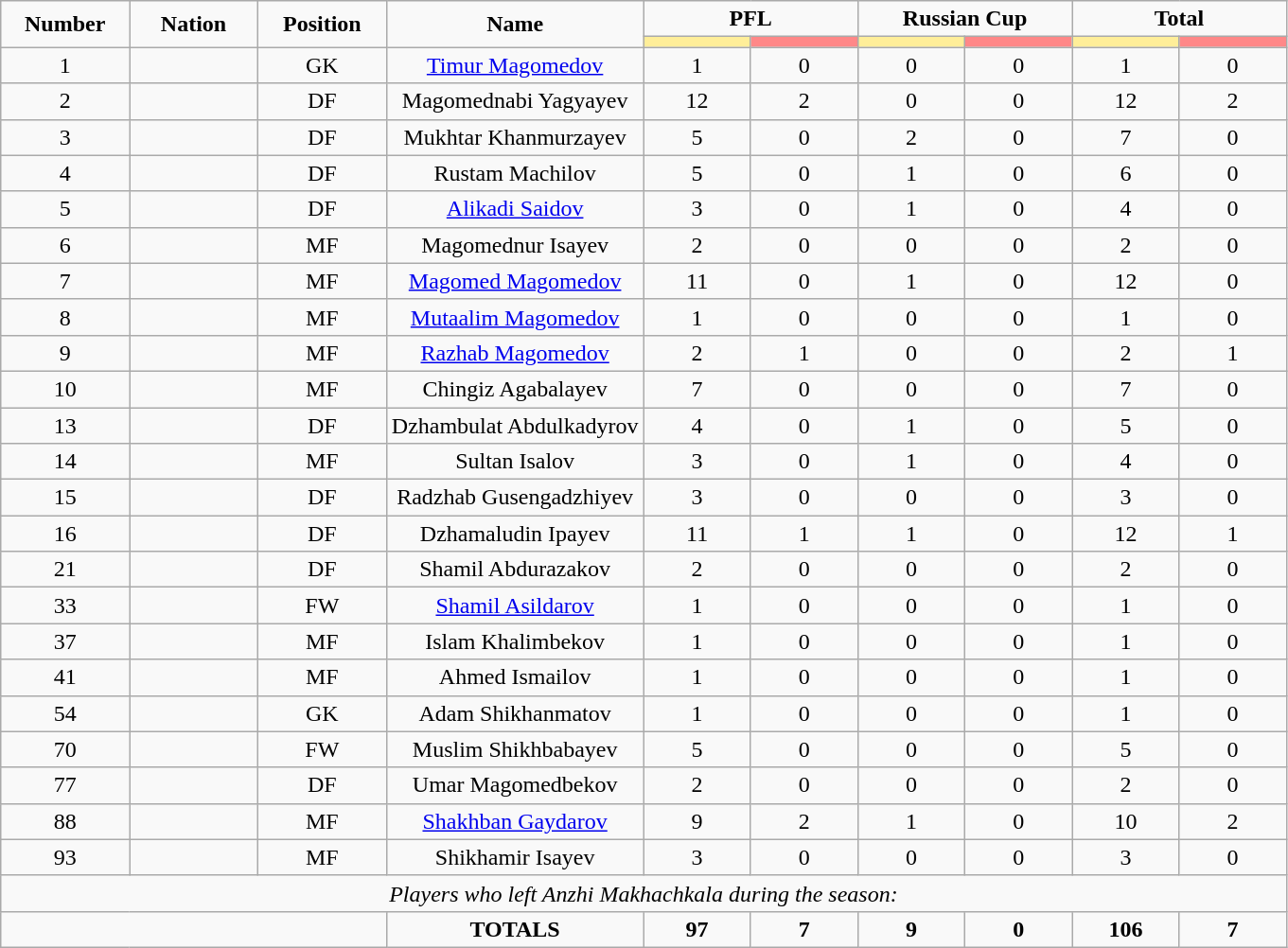<table class="wikitable" style="font-size: 100%; text-align: center;">
<tr>
<td rowspan="2" width="10%" align="center"><strong>Number</strong></td>
<td rowspan="2" width="10%" align="center"><strong>Nation</strong></td>
<td rowspan="2" width="10%" align="center"><strong>Position</strong></td>
<td rowspan="2" width="20%" align="center"><strong>Name</strong></td>
<td colspan="2" align="center"><strong>PFL</strong></td>
<td colspan="2" align="center"><strong>Russian Cup</strong></td>
<td colspan="2" align="center"><strong>Total</strong></td>
</tr>
<tr>
<th width=60 style="background: #FFEE99"></th>
<th width=60 style="background: #FF8888"></th>
<th width=60 style="background: #FFEE99"></th>
<th width=60 style="background: #FF8888"></th>
<th width=60 style="background: #FFEE99"></th>
<th width=60 style="background: #FF8888"></th>
</tr>
<tr>
<td>1</td>
<td></td>
<td>GK</td>
<td><a href='#'>Timur Magomedov</a></td>
<td>1</td>
<td>0</td>
<td>0</td>
<td>0</td>
<td>1</td>
<td>0</td>
</tr>
<tr>
<td>2</td>
<td></td>
<td>DF</td>
<td>Magomednabi Yagyayev</td>
<td>12</td>
<td>2</td>
<td>0</td>
<td>0</td>
<td>12</td>
<td>2</td>
</tr>
<tr>
<td>3</td>
<td></td>
<td>DF</td>
<td>Mukhtar Khanmurzayev</td>
<td>5</td>
<td>0</td>
<td>2</td>
<td>0</td>
<td>7</td>
<td>0</td>
</tr>
<tr>
<td>4</td>
<td></td>
<td>DF</td>
<td>Rustam Machilov</td>
<td>5</td>
<td>0</td>
<td>1</td>
<td>0</td>
<td>6</td>
<td>0</td>
</tr>
<tr>
<td>5</td>
<td></td>
<td>DF</td>
<td><a href='#'>Alikadi Saidov</a></td>
<td>3</td>
<td>0</td>
<td>1</td>
<td>0</td>
<td>4</td>
<td>0</td>
</tr>
<tr>
<td>6</td>
<td></td>
<td>MF</td>
<td>Magomednur Isayev</td>
<td>2</td>
<td>0</td>
<td>0</td>
<td>0</td>
<td>2</td>
<td>0</td>
</tr>
<tr>
<td>7</td>
<td></td>
<td>MF</td>
<td><a href='#'>Magomed Magomedov</a></td>
<td>11</td>
<td>0</td>
<td>1</td>
<td>0</td>
<td>12</td>
<td>0</td>
</tr>
<tr>
<td>8</td>
<td></td>
<td>MF</td>
<td><a href='#'>Mutaalim Magomedov</a></td>
<td>1</td>
<td>0</td>
<td>0</td>
<td>0</td>
<td>1</td>
<td>0</td>
</tr>
<tr>
<td>9</td>
<td></td>
<td>MF</td>
<td><a href='#'>Razhab Magomedov</a></td>
<td>2</td>
<td>1</td>
<td>0</td>
<td>0</td>
<td>2</td>
<td>1</td>
</tr>
<tr>
<td>10</td>
<td></td>
<td>MF</td>
<td>Chingiz Agabalayev</td>
<td>7</td>
<td>0</td>
<td>0</td>
<td>0</td>
<td>7</td>
<td>0</td>
</tr>
<tr>
<td>13</td>
<td></td>
<td>DF</td>
<td>Dzhambulat Abdulkadyrov</td>
<td>4</td>
<td>0</td>
<td>1</td>
<td>0</td>
<td>5</td>
<td>0</td>
</tr>
<tr>
<td>14</td>
<td></td>
<td>MF</td>
<td>Sultan Isalov</td>
<td>3</td>
<td>0</td>
<td>1</td>
<td>0</td>
<td>4</td>
<td>0</td>
</tr>
<tr>
<td>15</td>
<td></td>
<td>DF</td>
<td>Radzhab Gusengadzhiyev</td>
<td>3</td>
<td>0</td>
<td>0</td>
<td>0</td>
<td>3</td>
<td>0</td>
</tr>
<tr>
<td>16</td>
<td></td>
<td>DF</td>
<td>Dzhamaludin Ipayev</td>
<td>11</td>
<td>1</td>
<td>1</td>
<td>0</td>
<td>12</td>
<td>1</td>
</tr>
<tr>
<td>21</td>
<td></td>
<td>DF</td>
<td>Shamil Abdurazakov</td>
<td>2</td>
<td>0</td>
<td>0</td>
<td>0</td>
<td>2</td>
<td>0</td>
</tr>
<tr>
<td>33</td>
<td></td>
<td>FW</td>
<td><a href='#'>Shamil Asildarov</a></td>
<td>1</td>
<td>0</td>
<td>0</td>
<td>0</td>
<td>1</td>
<td>0</td>
</tr>
<tr>
<td>37</td>
<td></td>
<td>MF</td>
<td>Islam Khalimbekov</td>
<td>1</td>
<td>0</td>
<td>0</td>
<td>0</td>
<td>1</td>
<td>0</td>
</tr>
<tr>
<td>41</td>
<td></td>
<td>MF</td>
<td>Ahmed Ismailov</td>
<td>1</td>
<td>0</td>
<td>0</td>
<td>0</td>
<td>1</td>
<td>0</td>
</tr>
<tr>
<td>54</td>
<td></td>
<td>GK</td>
<td>Adam Shikhanmatov</td>
<td>1</td>
<td>0</td>
<td>0</td>
<td>0</td>
<td>1</td>
<td>0</td>
</tr>
<tr>
<td>70</td>
<td></td>
<td>FW</td>
<td>Muslim Shikhbabayev</td>
<td>5</td>
<td>0</td>
<td>0</td>
<td>0</td>
<td>5</td>
<td>0</td>
</tr>
<tr>
<td>77</td>
<td></td>
<td>DF</td>
<td>Umar Magomedbekov</td>
<td>2</td>
<td>0</td>
<td>0</td>
<td>0</td>
<td>2</td>
<td>0</td>
</tr>
<tr>
<td>88</td>
<td></td>
<td>MF</td>
<td><a href='#'>Shakhban Gaydarov</a></td>
<td>9</td>
<td>2</td>
<td>1</td>
<td>0</td>
<td>10</td>
<td>2</td>
</tr>
<tr>
<td>93</td>
<td></td>
<td>MF</td>
<td>Shikhamir Isayev</td>
<td>3</td>
<td>0</td>
<td>0</td>
<td>0</td>
<td>3</td>
<td>0</td>
</tr>
<tr>
<td colspan="14"><em>Players who left Anzhi Makhachkala during the season:</em></td>
</tr>
<tr>
<td colspan="3"></td>
<td><strong>TOTALS</strong></td>
<td><strong>97</strong></td>
<td><strong>7</strong></td>
<td><strong>9</strong></td>
<td><strong>0</strong></td>
<td><strong>106</strong></td>
<td><strong>7</strong></td>
</tr>
</table>
